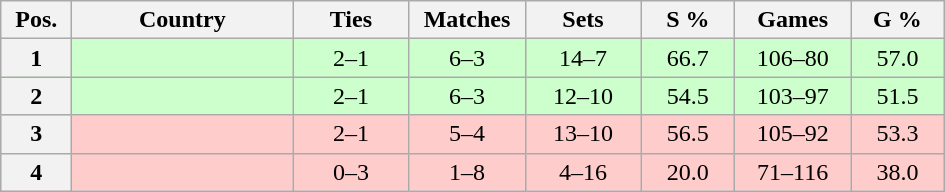<table class="wikitable nowrap" style=text-align:center>
<tr>
<th width=40>Pos.</th>
<th width=140>Country</th>
<th width=70>Ties</th>
<th width=70>Matches</th>
<th width=70>Sets</th>
<th width=55>S %</th>
<th width=70>Games</th>
<th width=55>G %</th>
</tr>
<tr style="background:#CCFFCC;">
<th>1</th>
<td align=left></td>
<td>2–1</td>
<td>6–3</td>
<td>14–7</td>
<td>66.7</td>
<td>106–80</td>
<td>57.0</td>
</tr>
<tr style="background:#CCFFCC;">
<th>2</th>
<td align=left></td>
<td>2–1</td>
<td>6–3</td>
<td>12–10</td>
<td>54.5</td>
<td>103–97</td>
<td>51.5</td>
</tr>
<tr style="background: #FFCCCC;">
<th>3</th>
<td align=left></td>
<td>2–1</td>
<td>5–4</td>
<td>13–10</td>
<td>56.5</td>
<td>105–92</td>
<td>53.3</td>
</tr>
<tr style="background: #FFCCCC;">
<th>4</th>
<td align=left></td>
<td>0–3</td>
<td>1–8</td>
<td>4–16</td>
<td>20.0</td>
<td>71–116</td>
<td>38.0</td>
</tr>
</table>
